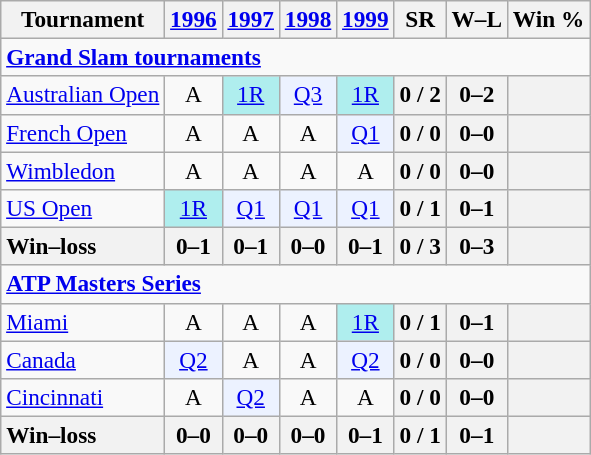<table class=wikitable style=text-align:center;font-size:97%>
<tr>
<th>Tournament</th>
<th><a href='#'>1996</a></th>
<th><a href='#'>1997</a></th>
<th><a href='#'>1998</a></th>
<th><a href='#'>1999</a></th>
<th>SR</th>
<th>W–L</th>
<th>Win %</th>
</tr>
<tr>
<td colspan=23 align=left><strong><a href='#'>Grand Slam tournaments</a></strong></td>
</tr>
<tr>
<td align=left><a href='#'>Australian Open</a></td>
<td>A</td>
<td bgcolor=afeeee><a href='#'>1R</a></td>
<td bgcolor=ecf2ff><a href='#'>Q3</a></td>
<td bgcolor=afeeee><a href='#'>1R</a></td>
<th>0 / 2</th>
<th>0–2</th>
<th></th>
</tr>
<tr>
<td align=left><a href='#'>French Open</a></td>
<td>A</td>
<td>A</td>
<td>A</td>
<td bgcolor=ecf2ff><a href='#'>Q1</a></td>
<th>0 / 0</th>
<th>0–0</th>
<th></th>
</tr>
<tr>
<td align=left><a href='#'>Wimbledon</a></td>
<td>A</td>
<td>A</td>
<td>A</td>
<td>A</td>
<th>0 / 0</th>
<th>0–0</th>
<th></th>
</tr>
<tr>
<td align=left><a href='#'>US Open</a></td>
<td bgcolor=afeeee><a href='#'>1R</a></td>
<td bgcolor=ecf2ff><a href='#'>Q1</a></td>
<td bgcolor=ecf2ff><a href='#'>Q1</a></td>
<td bgcolor=ecf2ff><a href='#'>Q1</a></td>
<th>0 / 1</th>
<th>0–1</th>
<th></th>
</tr>
<tr>
<th style=text-align:left>Win–loss</th>
<th>0–1</th>
<th>0–1</th>
<th>0–0</th>
<th>0–1</th>
<th>0 / 3</th>
<th>0–3</th>
<th></th>
</tr>
<tr>
<td colspan=23 align=left><strong><a href='#'>ATP Masters Series</a></strong></td>
</tr>
<tr>
<td align=left><a href='#'>Miami</a></td>
<td>A</td>
<td>A</td>
<td>A</td>
<td bgcolor=afeeee><a href='#'>1R</a></td>
<th>0 / 1</th>
<th>0–1</th>
<th></th>
</tr>
<tr>
<td align=left><a href='#'>Canada</a></td>
<td bgcolor=ecf2ff><a href='#'>Q2</a></td>
<td>A</td>
<td>A</td>
<td bgcolor=ecf2ff><a href='#'>Q2</a></td>
<th>0 / 0</th>
<th>0–0</th>
<th></th>
</tr>
<tr>
<td align=left><a href='#'>Cincinnati</a></td>
<td>A</td>
<td bgcolor=ecf2ff><a href='#'>Q2</a></td>
<td>A</td>
<td>A</td>
<th>0 / 0</th>
<th>0–0</th>
<th></th>
</tr>
<tr>
<th style=text-align:left>Win–loss</th>
<th>0–0</th>
<th>0–0</th>
<th>0–0</th>
<th>0–1</th>
<th>0 / 1</th>
<th>0–1</th>
<th></th>
</tr>
</table>
